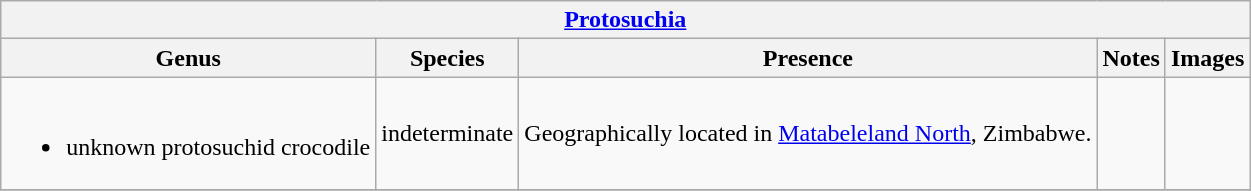<table class="wikitable" align="center">
<tr>
<th colspan="5" align="center"><strong><a href='#'>Protosuchia</a></strong></th>
</tr>
<tr>
<th>Genus</th>
<th>Species</th>
<th>Presence</th>
<th>Notes</th>
<th>Images</th>
</tr>
<tr>
<td><br><ul><li>unknown protosuchid crocodile</li></ul></td>
<td>indeterminate</td>
<td>Geographically located in <a href='#'>Matabeleland North</a>, Zimbabwe.</td>
<td></td>
<td></td>
</tr>
<tr>
</tr>
</table>
